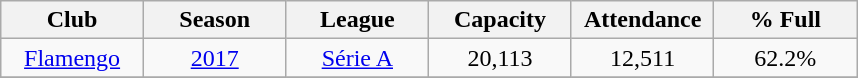<table class="wikitable" style="text-align: center width=60%">
<tr>
<th style="width:15%;">Club</th>
<th style="width:15%;">Season</th>
<th style="width:15%;">League</th>
<th style="width:15%;">Capacity</th>
<th style="width:15%;">Attendance</th>
<th style="width:15%;">% Full</th>
</tr>
<tr>
<td align=center><a href='#'>Flamengo</a></td>
<td align=center><a href='#'>2017</a></td>
<td align=center><a href='#'>Série A</a></td>
<td align=center>20,113</td>
<td align=center>12,511</td>
<td align=center>62.2%</td>
</tr>
<tr>
</tr>
</table>
